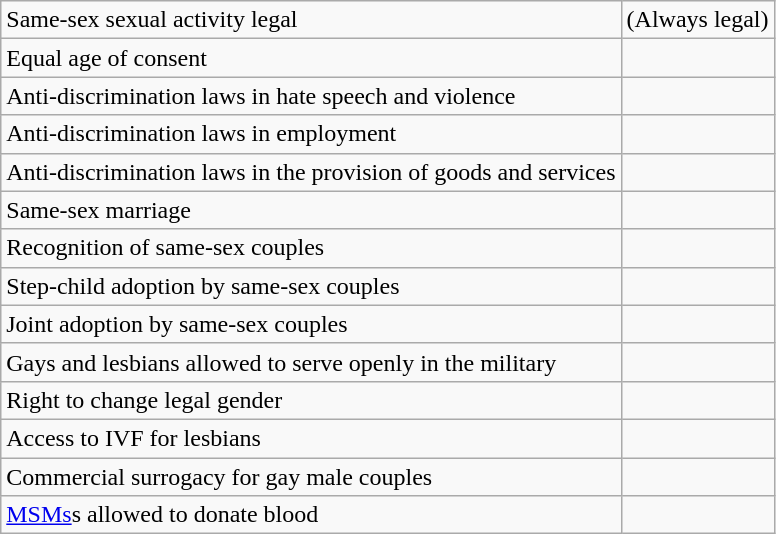<table class="wikitable">
<tr>
<td>Same-sex sexual activity legal</td>
<td> (Always legal)</td>
</tr>
<tr>
<td>Equal age of consent</td>
<td></td>
</tr>
<tr>
<td>Anti-discrimination laws in hate speech and violence</td>
<td></td>
</tr>
<tr>
<td>Anti-discrimination laws in employment</td>
<td></td>
</tr>
<tr>
<td>Anti-discrimination laws in the provision of goods and services</td>
<td></td>
</tr>
<tr>
<td>Same-sex marriage</td>
<td></td>
</tr>
<tr>
<td>Recognition of same-sex couples</td>
<td></td>
</tr>
<tr>
<td>Step-child adoption by same-sex couples</td>
<td></td>
</tr>
<tr>
<td>Joint adoption by same-sex couples</td>
<td></td>
</tr>
<tr>
<td>Gays and lesbians allowed to serve openly in the military</td>
<td></td>
</tr>
<tr>
<td>Right to change legal gender</td>
<td></td>
</tr>
<tr>
<td>Access to IVF for lesbians</td>
<td></td>
</tr>
<tr>
<td>Commercial surrogacy for gay male couples</td>
<td></td>
</tr>
<tr>
<td><a href='#'>MSMs</a>s allowed to donate blood</td>
<td></td>
</tr>
</table>
